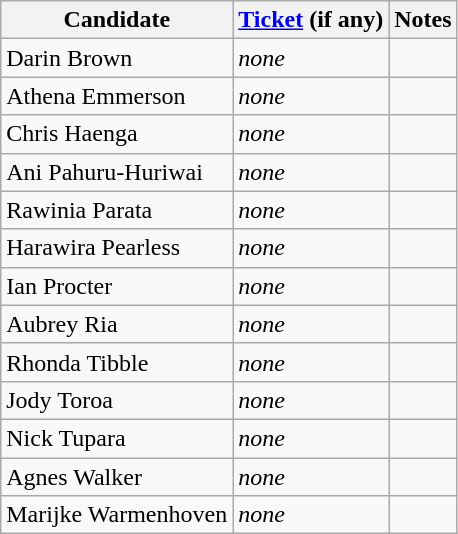<table class="wikitable mw-collapsible mw-collapsed">
<tr>
<th>Candidate</th>
<th><a href='#'>Ticket</a> (if any)</th>
<th>Notes</th>
</tr>
<tr>
<td>Darin Brown</td>
<td><em>none</em></td>
<td></td>
</tr>
<tr>
<td>Athena Emmerson</td>
<td><em>none</em></td>
<td></td>
</tr>
<tr>
<td>Chris Haenga</td>
<td><em>none</em></td>
<td></td>
</tr>
<tr>
<td>Ani Pahuru-Huriwai</td>
<td><em>none</em></td>
<td></td>
</tr>
<tr>
<td>Rawinia Parata</td>
<td><em>none</em></td>
<td></td>
</tr>
<tr>
<td>Harawira Pearless</td>
<td><em>none</em></td>
<td></td>
</tr>
<tr>
<td>Ian Procter</td>
<td><em>none</em></td>
<td></td>
</tr>
<tr>
<td>Aubrey Ria</td>
<td><em>none</em></td>
<td></td>
</tr>
<tr>
<td>Rhonda Tibble</td>
<td><em>none</em></td>
<td></td>
</tr>
<tr>
<td>Jody Toroa</td>
<td><em>none</em></td>
<td></td>
</tr>
<tr>
<td>Nick Tupara</td>
<td><em>none</em></td>
<td></td>
</tr>
<tr>
<td>Agnes Walker</td>
<td><em>none</em></td>
<td></td>
</tr>
<tr>
<td>Marijke Warmenhoven</td>
<td><em>none</em></td>
<td></td>
</tr>
</table>
